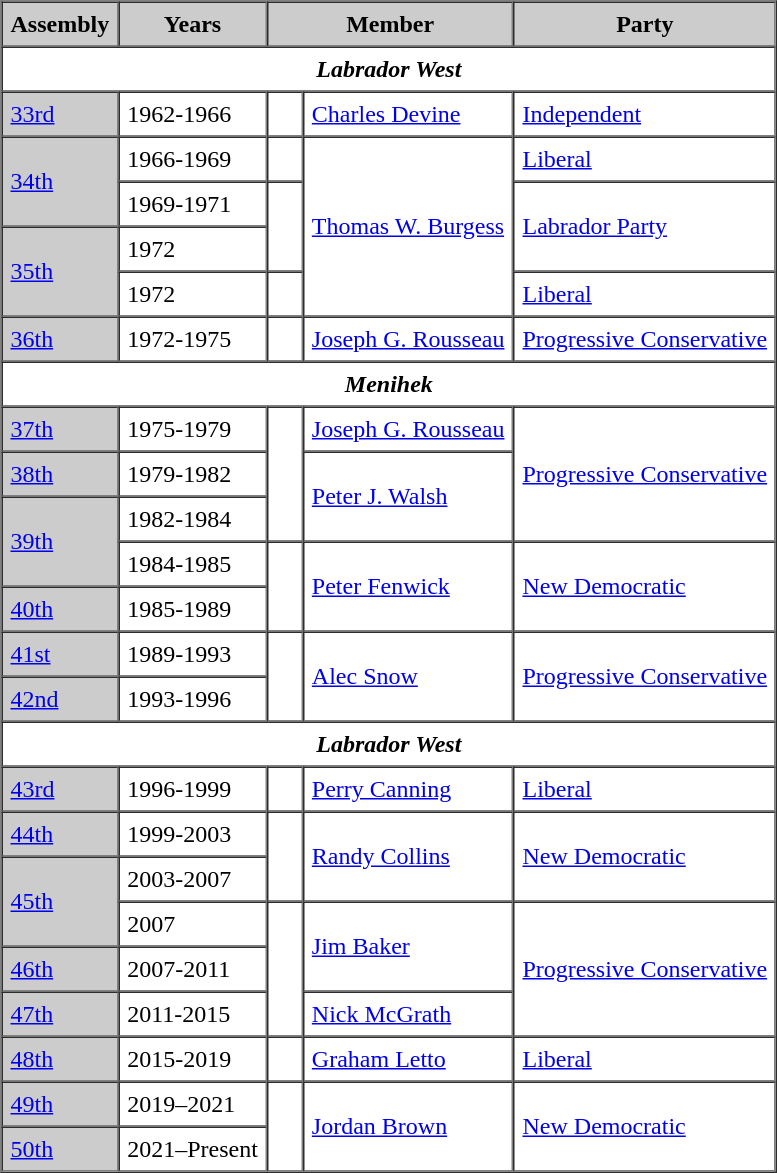<table border=1 cellpadding=5 cellspacing=0>
<tr bgcolor="CCCCCC">
<th>Assembly</th>
<th>Years</th>
<th colspan="2">Member</th>
<th>Party</th>
</tr>
<tr>
<th colspan="5"><strong><em>Labrador West</em></strong></th>
</tr>
<tr>
<td bgcolor="CCCCCC"><a href='#'>33rd</a></td>
<td>1962-1966</td>
<td>   </td>
<td><a href='#'>Charles Devine</a></td>
<td><a href='#'>Independent</a></td>
</tr>
<tr>
<td rowspan="2" bgcolor="CCCCCC"><a href='#'>34th</a></td>
<td>1966-1969</td>
<td></td>
<td rowspan="4"><a href='#'>Thomas W. Burgess</a></td>
<td><a href='#'>Liberal</a></td>
</tr>
<tr>
<td>1969-1971</td>
<td rowspan="2" ></td>
<td rowspan="2"><a href='#'>Labrador Party</a></td>
</tr>
<tr>
<td rowspan="2" bgcolor="CCCCCC"><a href='#'>35th</a></td>
<td>1972</td>
</tr>
<tr>
<td>1972</td>
<td></td>
<td><a href='#'>Liberal</a></td>
</tr>
<tr>
<td bgcolor="CCCCCC"><a href='#'>36th</a></td>
<td>1972-1975</td>
<td></td>
<td><a href='#'>Joseph G. Rousseau</a></td>
<td><a href='#'>Progressive Conservative</a></td>
</tr>
<tr>
<th colspan="5"><strong><em>Menihek</em></strong></th>
</tr>
<tr>
<td bgcolor="CCCCCC"><a href='#'>37th</a></td>
<td>1975-1979</td>
<td rowspan="3" ></td>
<td><a href='#'>Joseph G. Rousseau</a></td>
<td rowspan= "3"><a href='#'>Progressive Conservative</a></td>
</tr>
<tr>
<td bgcolor="CCCCCC"><a href='#'>38th</a></td>
<td>1979-1982</td>
<td rowspan="2"><a href='#'>Peter J. Walsh</a></td>
</tr>
<tr>
<td rowspan="2" bgcolor="CCCCCC"><a href='#'>39th</a></td>
<td>1982-1984</td>
</tr>
<tr>
<td>1984-1985</td>
<td rowspan="2" ></td>
<td rowspan="2"><a href='#'>Peter Fenwick</a></td>
<td rowspan="2"><a href='#'>New Democratic</a></td>
</tr>
<tr>
<td bgcolor="CCCCCC"><a href='#'>40th</a></td>
<td>1985-1989</td>
</tr>
<tr>
<td bgcolor="CCCCCC"><a href='#'>41st</a></td>
<td>1989-1993</td>
<td rowspan="2" ></td>
<td rowspan="2"><a href='#'>Alec Snow</a></td>
<td rowspan="2"><a href='#'>Progressive Conservative</a></td>
</tr>
<tr>
<td bgcolor="CCCCCC"><a href='#'>42nd</a></td>
<td>1993-1996</td>
</tr>
<tr>
<th colspan="5"><strong><em>Labrador West</em></strong></th>
</tr>
<tr>
<td bgcolor="CCCCCC"><a href='#'>43rd</a></td>
<td>1996-1999</td>
<td></td>
<td><a href='#'>Perry Canning</a></td>
<td><a href='#'>Liberal</a></td>
</tr>
<tr>
<td bgcolor="CCCCCC"><a href='#'>44th</a></td>
<td>1999-2003</td>
<td rowspan="2" ></td>
<td rowspan="2"><a href='#'>Randy Collins</a></td>
<td rowspan="2"><a href='#'>New Democratic</a></td>
</tr>
<tr>
<td rowspan="2" bgcolor="CCCCCC"><a href='#'>45th</a></td>
<td>2003-2007</td>
</tr>
<tr>
<td>2007</td>
<td rowspan="3" ></td>
<td rowspan="2"><a href='#'>Jim Baker</a></td>
<td rowspan="3"><a href='#'>Progressive Conservative</a></td>
</tr>
<tr>
<td bgcolor="CCCCCC"><a href='#'>46th</a></td>
<td>2007-2011</td>
</tr>
<tr>
<td bgcolor="CCCCCC"><a href='#'>47th</a></td>
<td>2011-2015</td>
<td><a href='#'>Nick McGrath</a></td>
</tr>
<tr>
<td bgcolor="CCCCCC"><a href='#'>48th</a></td>
<td>2015-2019</td>
<td></td>
<td><a href='#'>Graham Letto</a></td>
<td><a href='#'>Liberal</a></td>
</tr>
<tr>
<td bgcolor="CCCCCC"><a href='#'>49th</a></td>
<td>2019–2021</td>
<td rowspan="2" ></td>
<td rowspan="2"><a href='#'>Jordan Brown</a></td>
<td rowspan="2"><a href='#'>New Democratic</a></td>
</tr>
<tr>
<td bgcolor="CCCCCC"><a href='#'>50th</a></td>
<td>2021–Present</td>
</tr>
</table>
